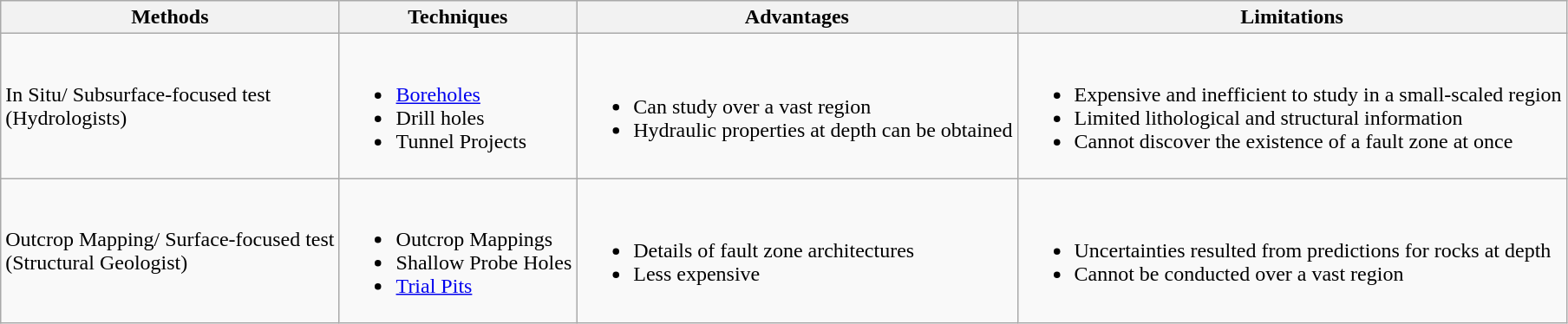<table class="wikitable">
<tr>
<th>Methods</th>
<th>Techniques</th>
<th>Advantages</th>
<th>Limitations</th>
</tr>
<tr>
<td>In Situ/ Subsurface-focused test<br>(Hydrologists)</td>
<td><br><ul><li><a href='#'>Boreholes</a></li><li>Drill holes</li><li>Tunnel Projects</li></ul></td>
<td><br><ul><li>Can study over a vast region</li><li>Hydraulic properties at depth can be obtained</li></ul></td>
<td><br><ul><li>Expensive and inefficient to study in a small-scaled region</li><li>Limited lithological and structural information</li><li>Cannot discover the existence of a fault zone at once</li></ul></td>
</tr>
<tr>
<td>Outcrop Mapping/ Surface-focused test<br>(Structural Geologist)</td>
<td><br><ul><li>Outcrop Mappings</li><li>Shallow Probe Holes</li><li><a href='#'>Trial Pits</a></li></ul></td>
<td><br><ul><li>Details of fault zone architectures</li><li>Less expensive</li></ul></td>
<td><br><ul><li>Uncertainties resulted from predictions for rocks at depth</li><li>Cannot be conducted over a vast region</li></ul></td>
</tr>
</table>
